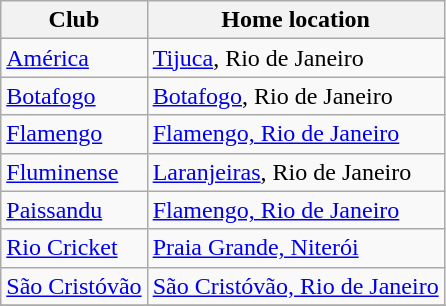<table class="wikitable sortable">
<tr>
<th>Club</th>
<th>Home location</th>
</tr>
<tr>
<td><a href='#'>América</a></td>
<td><a href='#'>Tijuca</a>, Rio de Janeiro</td>
</tr>
<tr>
<td><a href='#'>Botafogo</a></td>
<td><a href='#'>Botafogo</a>, Rio de Janeiro</td>
</tr>
<tr>
<td><a href='#'>Flamengo</a></td>
<td><a href='#'>Flamengo, Rio de Janeiro</a></td>
</tr>
<tr>
<td><a href='#'>Fluminense</a></td>
<td><a href='#'>Laranjeiras</a>, Rio de Janeiro</td>
</tr>
<tr>
<td><a href='#'>Paissandu</a></td>
<td><a href='#'>Flamengo, Rio de Janeiro</a></td>
</tr>
<tr>
<td><a href='#'>Rio Cricket</a></td>
<td><a href='#'>Praia Grande, Niterói</a></td>
</tr>
<tr>
<td><a href='#'>São Cristóvão</a></td>
<td><a href='#'>São Cristóvão, Rio de Janeiro</a></td>
</tr>
<tr>
</tr>
</table>
